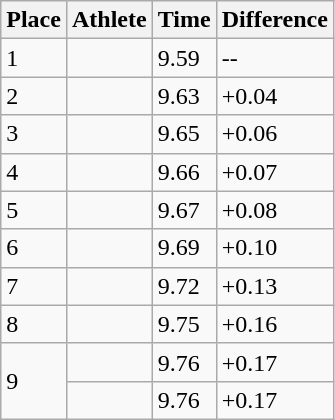<table class="wikitable">
<tr>
<th>Place</th>
<th>Athlete</th>
<th>Time</th>
<th>Difference</th>
</tr>
<tr>
<td>1</td>
<td></td>
<td>9.59</td>
<td>--</td>
</tr>
<tr>
<td>2</td>
<td></td>
<td>9.63</td>
<td>+0.04</td>
</tr>
<tr>
<td>3</td>
<td></td>
<td>9.65</td>
<td>+0.06</td>
</tr>
<tr>
<td>4</td>
<td></td>
<td>9.66</td>
<td>+0.07</td>
</tr>
<tr>
<td>5</td>
<td></td>
<td>9.67</td>
<td>+0.08</td>
</tr>
<tr>
<td>6</td>
<td></td>
<td>9.69</td>
<td>+0.10</td>
</tr>
<tr>
<td>7</td>
<td></td>
<td>9.72</td>
<td>+0.13</td>
</tr>
<tr>
<td>8</td>
<td></td>
<td>9.75</td>
<td>+0.16</td>
</tr>
<tr>
<td rowspan="2">9</td>
<td></td>
<td>9.76</td>
<td>+0.17</td>
</tr>
<tr>
<td></td>
<td>9.76</td>
<td>+0.17</td>
</tr>
</table>
